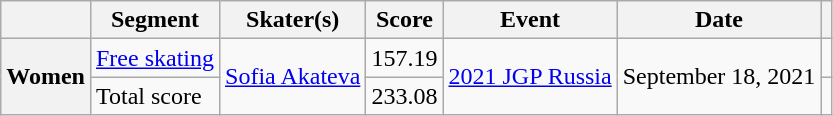<table class="wikitable unsortable" style="text-align:left">
<tr>
<th scope="col"></th>
<th scope="col">Segment</th>
<th scope="col">Skater(s)</th>
<th scope="col">Score</th>
<th scope="col">Event</th>
<th scope="col">Date</th>
<th scope="col"></th>
</tr>
<tr>
<th style="text-align:left" scope="row" rowspan=2>Women</th>
<td><a href='#'>Free skating</a></td>
<td rowspan="2"> <a href='#'>Sofia Akateva</a></td>
<td style="text-align:center;">157.19</td>
<td rowspan="2"><a href='#'>2021 JGP Russia</a></td>
<td rowspan="2">September 18, 2021</td>
<td></td>
</tr>
<tr>
<td>Total score</td>
<td style="text-align:center;">233.08</td>
<td></td>
</tr>
</table>
